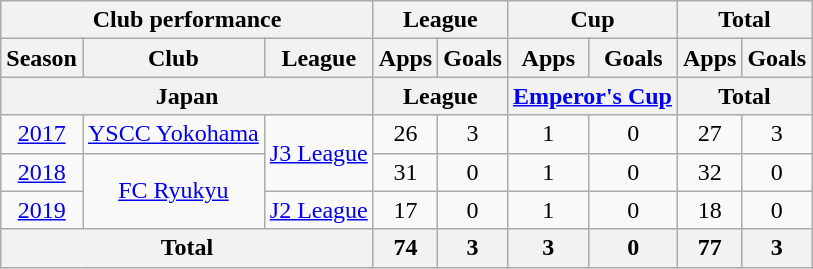<table class="wikitable" style="text-align:center;">
<tr>
<th colspan=3>Club performance</th>
<th colspan=2>League</th>
<th colspan=2>Cup</th>
<th colspan=2>Total</th>
</tr>
<tr>
<th>Season</th>
<th>Club</th>
<th>League</th>
<th>Apps</th>
<th>Goals</th>
<th>Apps</th>
<th>Goals</th>
<th>Apps</th>
<th>Goals</th>
</tr>
<tr>
<th colspan=3>Japan</th>
<th colspan=2>League</th>
<th colspan=2><a href='#'>Emperor's Cup</a></th>
<th colspan=2>Total</th>
</tr>
<tr>
<td><a href='#'>2017</a></td>
<td><a href='#'>YSCC Yokohama</a></td>
<td rowspan="2"><a href='#'>J3 League</a></td>
<td>26</td>
<td>3</td>
<td>1</td>
<td>0</td>
<td>27</td>
<td>3</td>
</tr>
<tr>
<td><a href='#'>2018</a></td>
<td rowspan="2"><a href='#'>FC Ryukyu</a></td>
<td>31</td>
<td>0</td>
<td>1</td>
<td>0</td>
<td>32</td>
<td>0</td>
</tr>
<tr>
<td><a href='#'>2019</a></td>
<td rowspan="1"><a href='#'>J2 League</a></td>
<td>17</td>
<td>0</td>
<td>1</td>
<td>0</td>
<td>18</td>
<td>0</td>
</tr>
<tr>
<th colspan=3>Total</th>
<th>74</th>
<th>3</th>
<th>3</th>
<th>0</th>
<th>77</th>
<th>3</th>
</tr>
</table>
